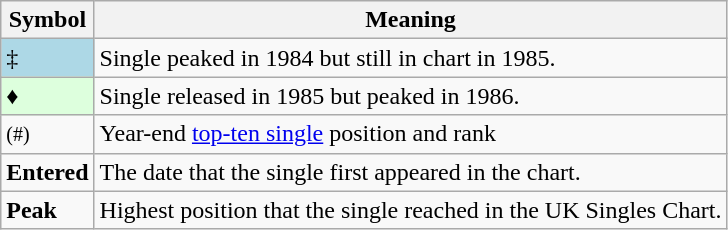<table Class="wikitable">
<tr>
<th>Symbol</th>
<th>Meaning</th>
</tr>
<tr>
<td bgcolor=lightblue>‡</td>
<td>Single peaked in 1984 but still in chart in 1985.</td>
</tr>
<tr>
<td bgcolor=#DDFFDD>♦</td>
<td>Single released in 1985 but peaked in 1986.</td>
</tr>
<tr>
<td><small>(#)</small></td>
<td>Year-end <a href='#'>top-ten single</a> position and rank</td>
</tr>
<tr>
<td><strong>Entered</strong></td>
<td>The date that the single first appeared in the chart.</td>
</tr>
<tr>
<td><strong>Peak</strong></td>
<td>Highest position that the single reached in the UK Singles Chart.</td>
</tr>
</table>
